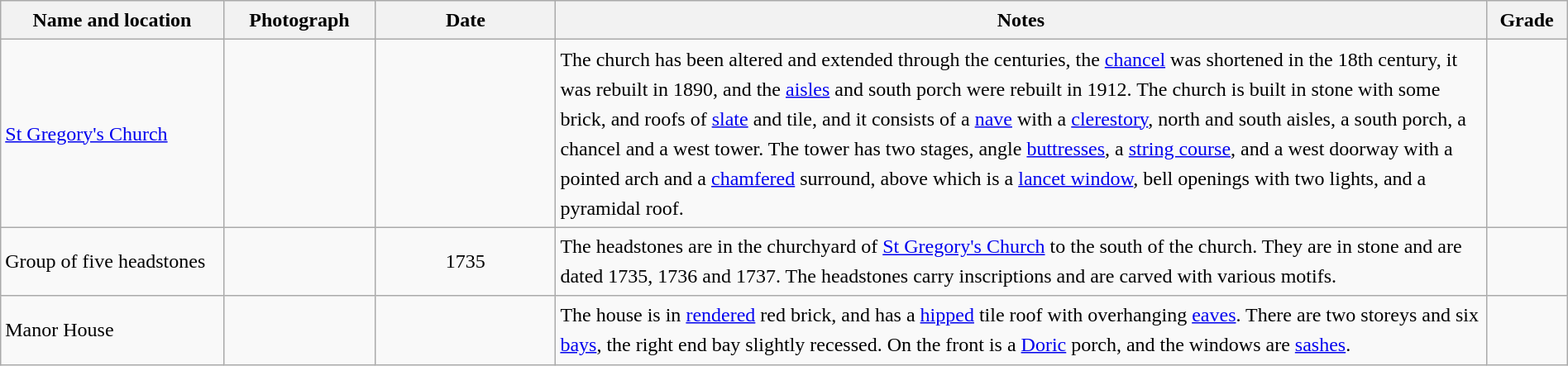<table class="wikitable sortable plainrowheaders" style="width:100%; border:0px; text-align:left; line-height:150%">
<tr>
<th scope="col"  style="width:150px">Name and location</th>
<th scope="col"  style="width:100px" class="unsortable">Photograph</th>
<th scope="col"  style="width:120px">Date</th>
<th scope="col"  style="width:650px" class="unsortable">Notes</th>
<th scope="col"  style="width:50px">Grade</th>
</tr>
<tr>
<td><a href='#'>St Gregory's Church</a><br><small></small></td>
<td></td>
<td align="center"></td>
<td>The church has been altered and extended through the centuries, the <a href='#'>chancel</a> was shortened in the 18th century, it was rebuilt in 1890, and the <a href='#'>aisles</a> and south porch were rebuilt in 1912.  The church is built in stone with some brick, and roofs of <a href='#'>slate</a> and tile, and it consists of a <a href='#'>nave</a> with a <a href='#'>clerestory</a>, north and south aisles, a south porch, a chancel and a west tower. The tower has two stages, angle <a href='#'>buttresses</a>, a <a href='#'>string course</a>, and a west doorway with a pointed arch and a <a href='#'>chamfered</a> surround, above which is a <a href='#'>lancet window</a>, bell openings with two lights, and a pyramidal roof.</td>
<td align="center" ></td>
</tr>
<tr>
<td>Group of five headstones<br><small></small></td>
<td></td>
<td align="center">1735</td>
<td>The headstones are in the churchyard of <a href='#'>St Gregory's Church</a> to the south of the church.  They are in stone and are dated 1735, 1736 and 1737.  The headstones carry inscriptions and are carved with various motifs.</td>
<td align="center" ></td>
</tr>
<tr>
<td>Manor House<br><small></small></td>
<td></td>
<td align="center"></td>
<td>The house is in <a href='#'>rendered</a> red brick, and has a <a href='#'>hipped</a> tile roof with overhanging <a href='#'>eaves</a>.  There are two storeys and six <a href='#'>bays</a>, the right end bay slightly recessed.  On the front is a <a href='#'>Doric</a> porch, and the windows are <a href='#'>sashes</a>.</td>
<td align="center" ></td>
</tr>
<tr>
</tr>
</table>
